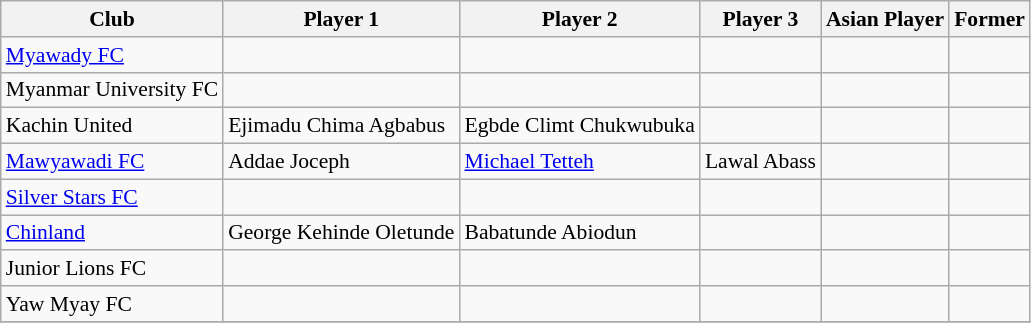<table class="wikitable sortable" style="font-size:90%;">
<tr>
<th>Club</th>
<th>Player 1</th>
<th>Player 2</th>
<th>Player 3</th>
<th>Asian Player</th>
<th>Former</th>
</tr>
<tr>
<td><a href='#'>Myawady FC</a></td>
<td></td>
<td></td>
<td></td>
<td></td>
<td></td>
</tr>
<tr>
<td>Myanmar University FC</td>
<td></td>
<td></td>
<td></td>
<td></td>
<td></td>
</tr>
<tr>
<td>Kachin United</td>
<td> Ejimadu Chima Agbabus</td>
<td> Egbde Climt Chukwubuka</td>
<td></td>
<td></td>
<td></td>
</tr>
<tr>
<td><a href='#'>Mawyawadi FC</a></td>
<td> Addae Joceph</td>
<td> <a href='#'>Michael Tetteh</a></td>
<td> Lawal Abass</td>
<td></td>
<td></td>
</tr>
<tr>
<td><a href='#'>Silver Stars FC</a></td>
<td></td>
<td></td>
<td></td>
<td></td>
<td></td>
</tr>
<tr>
<td><a href='#'>Chinland</a></td>
<td> George Kehinde Oletunde</td>
<td> Babatunde Abiodun</td>
<td></td>
<td></td>
<td></td>
</tr>
<tr>
<td>Junior Lions FC</td>
<td></td>
<td></td>
<td></td>
<td></td>
<td></td>
</tr>
<tr>
<td>Yaw Myay FC</td>
<td></td>
<td></td>
<td></td>
<td></td>
<td></td>
</tr>
<tr>
</tr>
</table>
